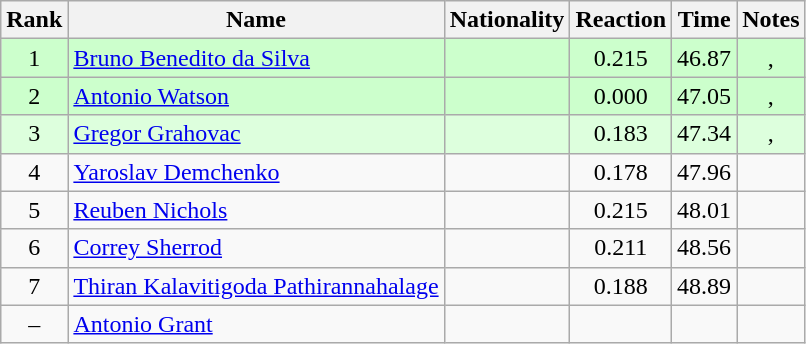<table class="wikitable sortable" style="text-align:center">
<tr>
<th>Rank</th>
<th>Name</th>
<th>Nationality</th>
<th>Reaction</th>
<th>Time</th>
<th>Notes</th>
</tr>
<tr style="background:#cfc;">
<td>1</td>
<td align=left><a href='#'>Bruno Benedito da Silva</a></td>
<td align=left></td>
<td>0.215</td>
<td>46.87</td>
<td>, </td>
</tr>
<tr style="background:#cfc;">
<td>2</td>
<td align=left><a href='#'>Antonio Watson</a></td>
<td align=left></td>
<td>0.000</td>
<td>47.05</td>
<td>, </td>
</tr>
<tr style="background:#dfd;">
<td>3</td>
<td align=left><a href='#'>Gregor Grahovac</a></td>
<td align=left></td>
<td>0.183</td>
<td>47.34</td>
<td>, </td>
</tr>
<tr>
<td>4</td>
<td align=left><a href='#'>Yaroslav Demchenko</a></td>
<td align=left></td>
<td>0.178</td>
<td>47.96</td>
<td></td>
</tr>
<tr>
<td>5</td>
<td align=left><a href='#'>Reuben Nichols</a></td>
<td align=left></td>
<td>0.215</td>
<td>48.01</td>
<td></td>
</tr>
<tr>
<td>6</td>
<td align=left><a href='#'>Correy Sherrod</a></td>
<td align=left></td>
<td>0.211</td>
<td>48.56</td>
<td></td>
</tr>
<tr>
<td>7</td>
<td align=left><a href='#'>Thiran Kalavitigoda Pathirannahalage</a></td>
<td align=left></td>
<td>0.188</td>
<td>48.89</td>
<td></td>
</tr>
<tr>
<td>–</td>
<td align=left><a href='#'>Antonio Grant</a></td>
<td align=left></td>
<td></td>
<td></td>
<td></td>
</tr>
</table>
